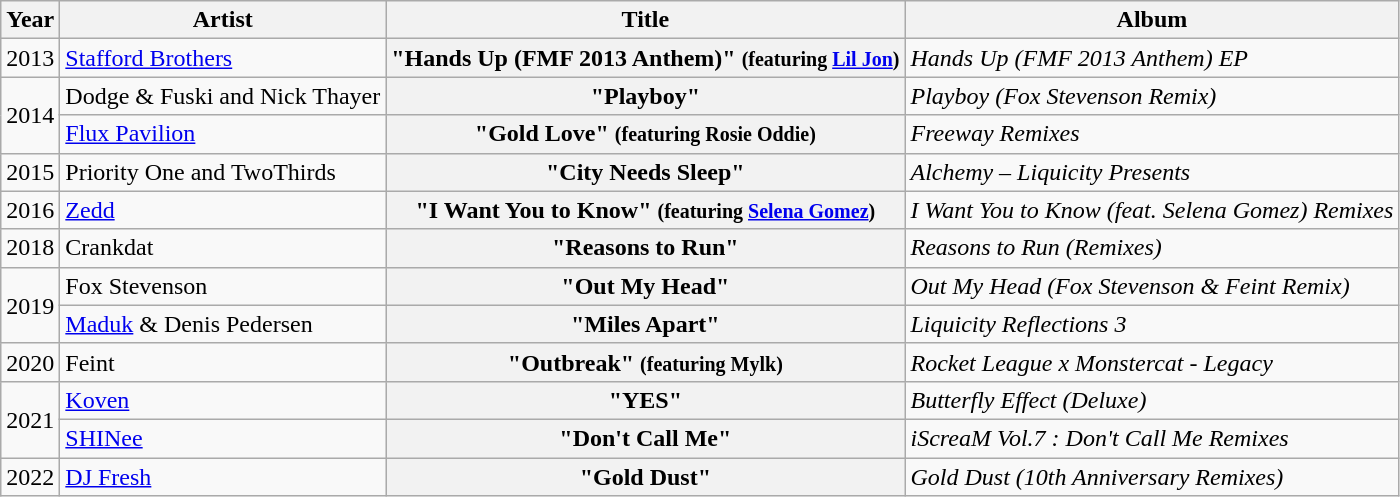<table class="wikitable plainrowheaders">
<tr>
<th>Year</th>
<th>Artist</th>
<th>Title</th>
<th>Album</th>
</tr>
<tr>
<td>2013</td>
<td><a href='#'>Stafford Brothers</a></td>
<th scope="row">"Hands Up (FMF 2013 Anthem)" <small>(featuring <a href='#'>Lil Jon</a>)</small></th>
<td><em>Hands Up (FMF 2013 Anthem) EP</em></td>
</tr>
<tr>
<td rowspan="2">2014</td>
<td>Dodge & Fuski and Nick Thayer</td>
<th scope="row">"Playboy"</th>
<td><em>Playboy (Fox Stevenson Remix)</em></td>
</tr>
<tr>
<td><a href='#'>Flux Pavilion</a></td>
<th scope="row">"Gold Love" <small>(featuring Rosie Oddie)</small></th>
<td><em>Freeway Remixes</em></td>
</tr>
<tr>
<td>2015</td>
<td>Priority One and TwoThirds</td>
<th scope="row">"City Needs Sleep"</th>
<td><em>Alchemy – Liquicity Presents</em></td>
</tr>
<tr>
<td>2016</td>
<td><a href='#'>Zedd</a></td>
<th scope="row">"I Want You to Know" <small>(featuring <a href='#'>Selena Gomez</a>)</small></th>
<td><em>I Want You to Know (feat. Selena Gomez) Remixes</em></td>
</tr>
<tr>
<td>2018</td>
<td>Crankdat</td>
<th scope="row">"Reasons to Run"</th>
<td><em>Reasons to Run (Remixes)</em></td>
</tr>
<tr>
<td rowspan="2">2019</td>
<td>Fox Stevenson</td>
<th scope="row">"Out My Head"</th>
<td><em>Out My Head (Fox Stevenson & Feint Remix)</em></td>
</tr>
<tr>
<td><a href='#'>Maduk</a> & Denis Pedersen</td>
<th scope="row">"Miles Apart"</th>
<td><em>Liquicity Reflections 3</em></td>
</tr>
<tr>
<td>2020</td>
<td>Feint</td>
<th scope="row">"Outbreak" <small>(featuring Mylk)</small></th>
<td><em>Rocket League x Monstercat - Legacy</em></td>
</tr>
<tr>
<td rowspan="2">2021</td>
<td><a href='#'>Koven</a></td>
<th scope="row">"YES" </th>
<td><em>Butterfly Effect (Deluxe)</em></td>
</tr>
<tr>
<td><a href='#'>SHINee</a></td>
<th scope="row">"Don't Call Me" </th>
<td><em>iScreaM Vol.7 : Don't Call Me Remixes</em></td>
</tr>
<tr>
<td>2022</td>
<td><a href='#'>DJ Fresh</a></td>
<th scope="row">"Gold Dust"</th>
<td><em>Gold Dust (10th Anniversary Remixes)</em></td>
</tr>
</table>
